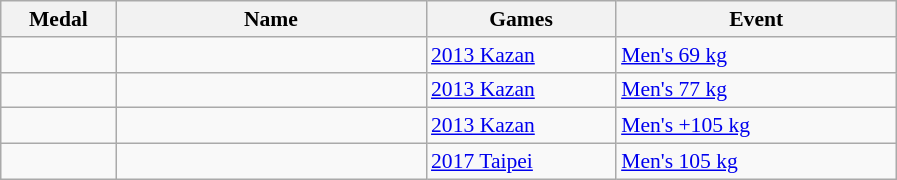<table class="wikitable sortable" style="font-size:90%">
<tr>
<th width="70">Medal</th>
<th width="200">Name</th>
<th width="120">Games</th>
<th width="180">Event</th>
</tr>
<tr>
<td></td>
<td></td>
<td><a href='#'>2013 Kazan</a></td>
<td><a href='#'>Men's 69 kg</a></td>
</tr>
<tr>
<td></td>
<td></td>
<td><a href='#'>2013 Kazan</a></td>
<td><a href='#'>Men's 77 kg</a></td>
</tr>
<tr>
<td></td>
<td></td>
<td><a href='#'>2013 Kazan</a></td>
<td><a href='#'>Men's +105 kg</a></td>
</tr>
<tr>
<td></td>
<td></td>
<td><a href='#'>2017 Taipei</a></td>
<td><a href='#'>Men's 105 kg</a></td>
</tr>
</table>
